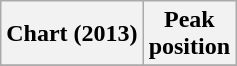<table class="wikitable plainrowheaders">
<tr>
<th scope="col">Chart (2013)</th>
<th scope="col">Peak<br>position</th>
</tr>
<tr>
</tr>
</table>
